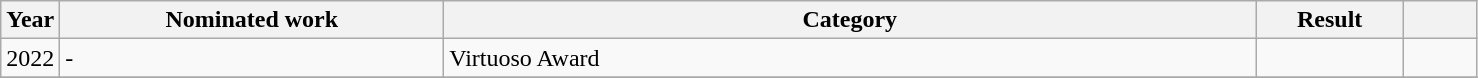<table class="wikitable">
<tr>
<th width="4%">Year</th>
<th width="26%">Nominated work</th>
<th width="55%">Category</th>
<th width="10%">Result</th>
<th width="5%"></th>
</tr>
<tr>
<td>2022</td>
<td>-</td>
<td>Virtuoso Award</td>
<td></td>
<td></td>
</tr>
<tr>
</tr>
</table>
